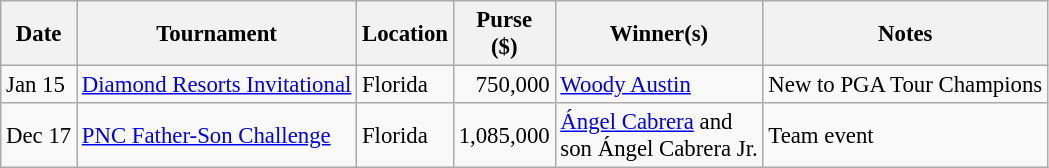<table class="wikitable" style="font-size:95%">
<tr>
<th>Date</th>
<th>Tournament</th>
<th>Location</th>
<th>Purse<br>($)</th>
<th>Winner(s)</th>
<th>Notes</th>
</tr>
<tr>
<td>Jan 15</td>
<td><a href='#'>Diamond Resorts Invitational</a></td>
<td>Florida</td>
<td align=right>750,000</td>
<td> <a href='#'>Woody Austin</a></td>
<td>New to PGA Tour Champions</td>
</tr>
<tr>
<td>Dec 17</td>
<td><a href='#'>PNC Father-Son Challenge</a></td>
<td>Florida</td>
<td align=right>1,085,000</td>
<td> <a href='#'>Ángel Cabrera</a> and<br>son Ángel Cabrera Jr.</td>
<td>Team event</td>
</tr>
</table>
